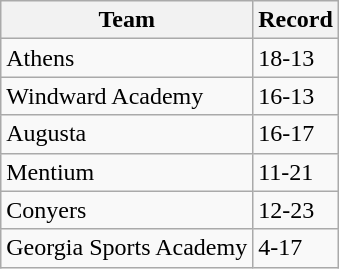<table class="wikitable">
<tr>
<th>Team</th>
<th>Record</th>
</tr>
<tr>
<td>Athens</td>
<td>18-13</td>
</tr>
<tr>
<td>Windward Academy</td>
<td>16-13</td>
</tr>
<tr>
<td>Augusta</td>
<td>16-17</td>
</tr>
<tr>
<td>Mentium</td>
<td>11-21</td>
</tr>
<tr>
<td>Conyers</td>
<td>12-23</td>
</tr>
<tr>
<td>Georgia Sports Academy</td>
<td>4-17</td>
</tr>
</table>
